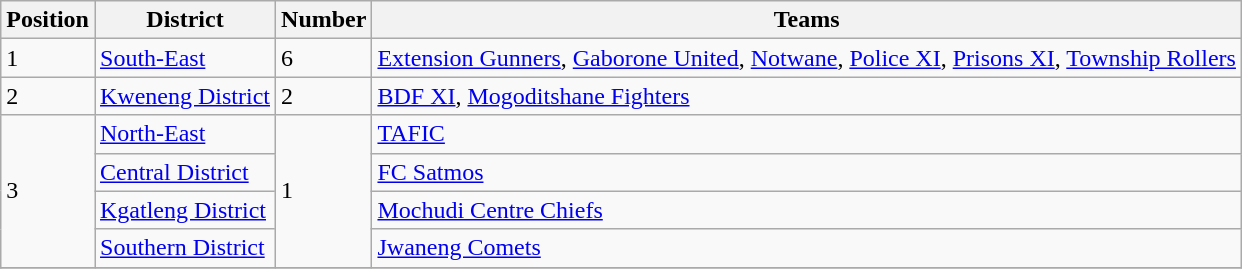<table class="wikitable">
<tr>
<th>Position</th>
<th>District</th>
<th>Number</th>
<th>Teams</th>
</tr>
<tr>
<td>1</td>
<td><a href='#'>South-East</a></td>
<td>6</td>
<td><a href='#'>Extension Gunners</a>, <a href='#'>Gaborone United</a>, <a href='#'>Notwane</a>, <a href='#'>Police XI</a>, <a href='#'>Prisons XI</a>, <a href='#'>Township Rollers</a></td>
</tr>
<tr>
<td>2</td>
<td><a href='#'>Kweneng District</a></td>
<td>2</td>
<td><a href='#'>BDF XI</a>, <a href='#'>Mogoditshane Fighters</a></td>
</tr>
<tr>
<td rowspan="4">3</td>
<td><a href='#'>North-East</a></td>
<td rowspan="4">1</td>
<td><a href='#'>TAFIC</a></td>
</tr>
<tr>
<td><a href='#'>Central District</a></td>
<td><a href='#'>FC Satmos</a></td>
</tr>
<tr>
<td><a href='#'>Kgatleng District</a></td>
<td><a href='#'>Mochudi Centre Chiefs</a></td>
</tr>
<tr>
<td><a href='#'>Southern District</a></td>
<td><a href='#'>Jwaneng Comets</a></td>
</tr>
<tr>
</tr>
</table>
